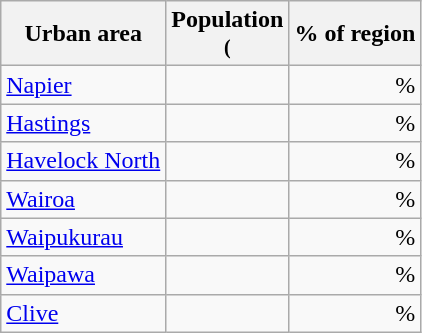<table class="wikitable">
<tr>
<th>Urban area</th>
<th>Population<br><small>(</small></th>
<th>% of region</th>
</tr>
<tr>
<td><a href='#'>Napier</a></td>
<td align=right></td>
<td align=right>%</td>
</tr>
<tr>
<td><a href='#'>Hastings</a></td>
<td align=right></td>
<td align=right>%</td>
</tr>
<tr>
<td><a href='#'>Havelock North</a></td>
<td align=right></td>
<td align=right>%</td>
</tr>
<tr>
<td><a href='#'>Wairoa</a></td>
<td align="right"></td>
<td align="right">%</td>
</tr>
<tr>
<td><a href='#'>Waipukurau</a></td>
<td align=right></td>
<td align=right>%</td>
</tr>
<tr>
<td><a href='#'>Waipawa</a></td>
<td align=right></td>
<td align=right>%</td>
</tr>
<tr>
<td><a href='#'>Clive</a></td>
<td align=right></td>
<td align=right>%</td>
</tr>
</table>
